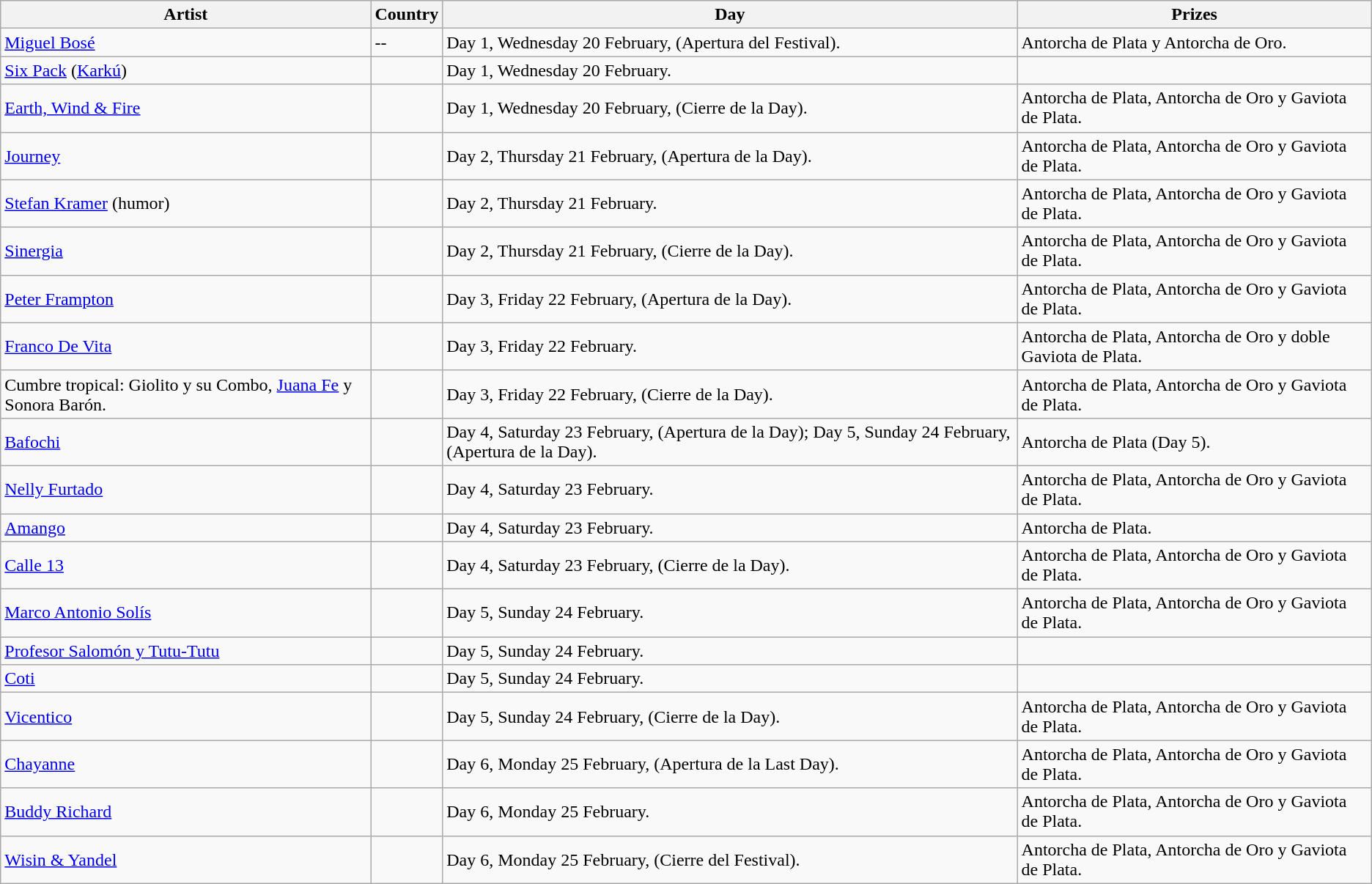<table class="wikitable">
<tr>
<th>Artist</th>
<th>Country</th>
<th>Day</th>
<th>Prizes</th>
</tr>
<tr>
<td><a href='#'>Miguel Bosé</a></td>
<td>--</td>
<td>Day 1, Wednesday 20 February, (Apertura del Festival).</td>
<td>Antorcha de Plata y Antorcha de Oro.</td>
</tr>
<tr>
<td><a href='#'>Six Pack</a> (<a href='#'>Karkú</a>)</td>
<td></td>
<td>Day 1, Wednesday 20 February.</td>
<td></td>
</tr>
<tr>
<td><a href='#'>Earth, Wind & Fire</a></td>
<td></td>
<td>Day 1, Wednesday 20 February, (Cierre de la Day).</td>
<td>Antorcha de Plata, Antorcha de Oro y Gaviota de Plata.</td>
</tr>
<tr>
<td><a href='#'>Journey</a></td>
<td></td>
<td>Day 2, Thursday 21 February, (Apertura de la Day).</td>
<td>Antorcha de Plata, Antorcha de Oro y Gaviota de Plata.</td>
</tr>
<tr>
<td><a href='#'>Stefan Kramer</a> (humor)</td>
<td></td>
<td>Day 2, Thursday 21 February.</td>
<td>Antorcha de Plata, Antorcha de Oro y Gaviota de Plata.</td>
</tr>
<tr>
<td><a href='#'>Sinergia</a></td>
<td></td>
<td>Day 2, Thursday 21 February, (Cierre de la Day).</td>
<td>Antorcha de Plata, Antorcha de Oro y Gaviota de Plata.</td>
</tr>
<tr>
<td><a href='#'>Peter Frampton</a></td>
<td></td>
<td>Day 3, Friday 22 February, (Apertura de la Day).</td>
<td>Antorcha de Plata, Antorcha de Oro y Gaviota de Plata.</td>
</tr>
<tr>
<td><a href='#'>Franco De Vita</a></td>
<td></td>
<td>Day 3, Friday 22 February.</td>
<td>Antorcha de Plata, Antorcha de Oro y doble Gaviota de Plata.</td>
</tr>
<tr>
<td>Cumbre tropical: Giolito y su Combo, <a href='#'>Juana Fe</a> y Sonora Barón.</td>
<td></td>
<td>Day 3, Friday 22 February, (Cierre de la Day).</td>
<td>Antorcha de Plata, Antorcha de Oro y Gaviota de Plata.</td>
</tr>
<tr>
<td><a href='#'>Bafochi</a></td>
<td></td>
<td>Day 4, Saturday 23 February, (Apertura de la Day); Day 5, Sunday 24 February, (Apertura de la Day).</td>
<td>Antorcha de Plata (Day 5).</td>
</tr>
<tr>
<td><a href='#'>Nelly Furtado</a></td>
<td></td>
<td>Day 4, Saturday 23 February.</td>
<td>Antorcha de Plata, Antorcha de Oro y Gaviota de Plata.</td>
</tr>
<tr>
<td><a href='#'>Amango</a></td>
<td></td>
<td>Day 4, Saturday 23 February.</td>
<td>Antorcha de Plata.</td>
</tr>
<tr>
<td><a href='#'>Calle 13</a></td>
<td></td>
<td>Day 4, Saturday 23 February, (Cierre de la Day).</td>
<td>Antorcha de Plata, Antorcha de Oro y Gaviota de Plata.</td>
</tr>
<tr>
<td><a href='#'>Marco Antonio Solís</a></td>
<td></td>
<td>Day 5, Sunday 24 February.</td>
<td>Antorcha de Plata, Antorcha de Oro y Gaviota de Plata.</td>
</tr>
<tr>
<td><a href='#'>Profesor Salomón y Tutu-Tutu</a></td>
<td></td>
<td>Day 5, Sunday 24 February.</td>
<td></td>
</tr>
<tr>
<td><a href='#'>Coti</a></td>
<td></td>
<td>Day 5, Sunday 24 February.</td>
<td></td>
</tr>
<tr>
<td><a href='#'>Vicentico</a></td>
<td></td>
<td>Day 5, Sunday 24 February, (Cierre de la Day).</td>
<td>Antorcha de Plata, Antorcha de Oro y Gaviota de Plata.</td>
</tr>
<tr>
<td><a href='#'>Chayanne</a></td>
<td></td>
<td>Day 6, Monday 25 February, (Apertura de la Last Day).</td>
<td>Antorcha de Plata, Antorcha de Oro y Gaviota de Plata.</td>
</tr>
<tr>
<td><a href='#'>Buddy Richard</a></td>
<td></td>
<td>Day 6, Monday 25 February.</td>
<td>Antorcha de Plata, Antorcha de Oro y Gaviota de Plata.</td>
</tr>
<tr>
<td><a href='#'>Wisin & Yandel</a></td>
<td></td>
<td>Day 6, Monday 25 February, (Cierre del Festival).</td>
<td>Antorcha de Plata, Antorcha de Oro y Gaviota de Plata.</td>
</tr>
</table>
